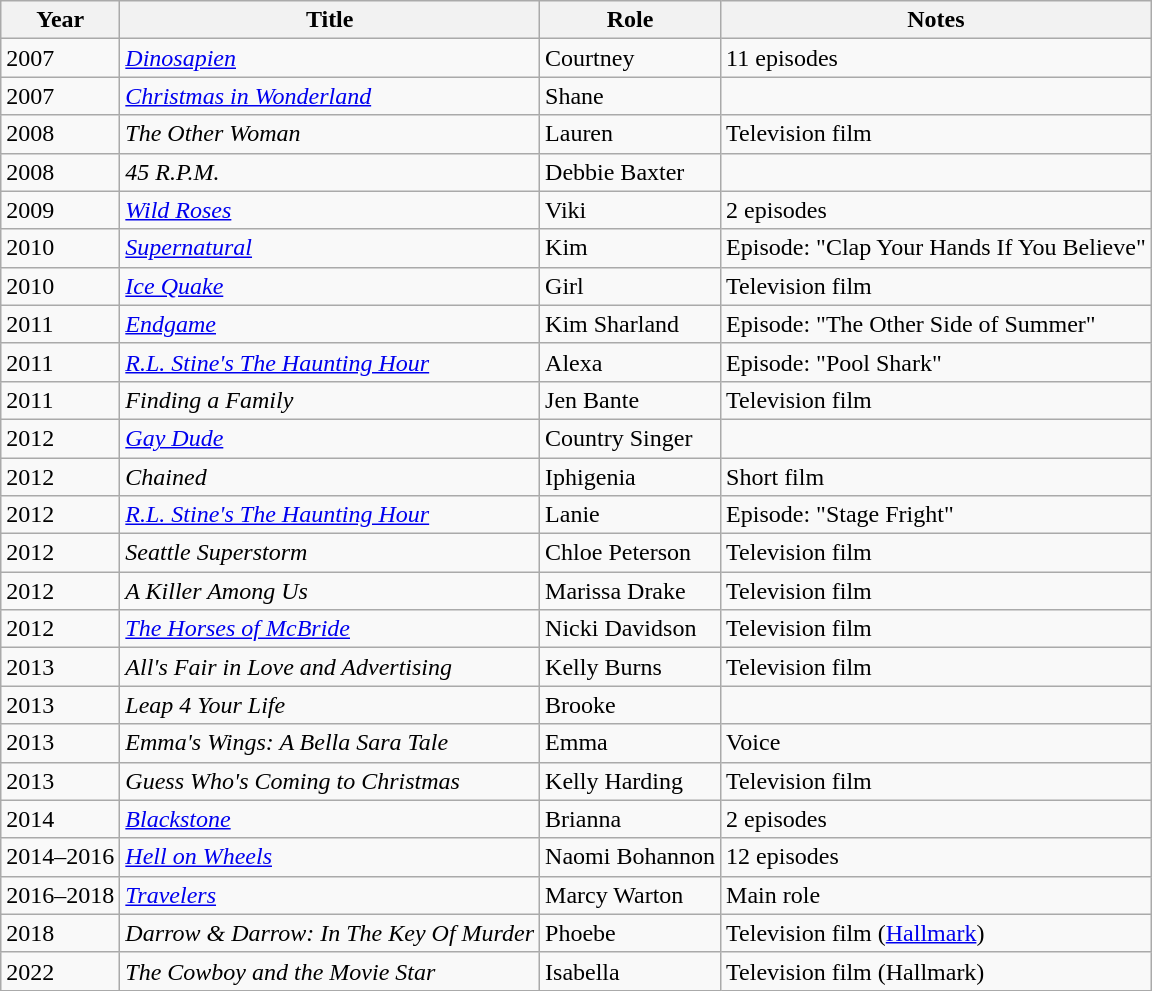<table class="wikitable sortable">
<tr>
<th>Year</th>
<th>Title</th>
<th>Role</th>
<th class="unsortable">Notes</th>
</tr>
<tr>
<td>2007</td>
<td><em><a href='#'>Dinosapien</a></em></td>
<td>Courtney</td>
<td>11 episodes</td>
</tr>
<tr>
<td>2007</td>
<td><em><a href='#'>Christmas in Wonderland</a></em></td>
<td>Shane</td>
<td></td>
</tr>
<tr>
<td>2008</td>
<td data-sort-value="Other Woman, The"><em>The Other Woman</em></td>
<td>Lauren</td>
<td>Television film</td>
</tr>
<tr>
<td>2008</td>
<td><em>45 R.P.M.</em></td>
<td>Debbie Baxter</td>
<td></td>
</tr>
<tr>
<td>2009</td>
<td><em><a href='#'>Wild Roses</a></em></td>
<td>Viki</td>
<td>2 episodes</td>
</tr>
<tr>
<td>2010</td>
<td><em><a href='#'>Supernatural</a></em></td>
<td>Kim</td>
<td>Episode: "Clap Your Hands If You Believe"</td>
</tr>
<tr>
<td>2010</td>
<td><em><a href='#'>Ice Quake</a></em></td>
<td>Girl</td>
<td>Television film</td>
</tr>
<tr>
<td>2011</td>
<td><em><a href='#'>Endgame</a></em></td>
<td>Kim Sharland</td>
<td>Episode: "The Other Side of Summer"</td>
</tr>
<tr>
<td>2011</td>
<td><em><a href='#'>R.L. Stine's The Haunting Hour</a></em></td>
<td>Alexa</td>
<td>Episode: "Pool Shark"</td>
</tr>
<tr>
<td>2011</td>
<td><em>Finding a Family</em></td>
<td>Jen Bante</td>
<td>Television film</td>
</tr>
<tr>
<td>2012</td>
<td><em><a href='#'>Gay Dude</a></em></td>
<td>Country Singer</td>
<td></td>
</tr>
<tr>
<td>2012</td>
<td><em>Chained</em></td>
<td>Iphigenia</td>
<td>Short film</td>
</tr>
<tr>
<td>2012</td>
<td><em><a href='#'>R.L. Stine's The Haunting Hour</a></em></td>
<td>Lanie</td>
<td>Episode: "Stage Fright"</td>
</tr>
<tr>
<td>2012</td>
<td><em>Seattle Superstorm</em></td>
<td>Chloe Peterson</td>
<td>Television film</td>
</tr>
<tr>
<td>2012</td>
<td data-sort-value="Killer Among Us, A"><em>A Killer Among Us</em></td>
<td>Marissa Drake</td>
<td>Television film</td>
</tr>
<tr>
<td>2012</td>
<td data-sort-value="Horses of McBride, The"><em><a href='#'>The Horses of McBride</a></em></td>
<td>Nicki Davidson</td>
<td>Television film</td>
</tr>
<tr>
<td>2013</td>
<td><em>All's Fair in Love and Advertising</em></td>
<td>Kelly Burns</td>
<td>Television film</td>
</tr>
<tr>
<td>2013</td>
<td><em>Leap 4 Your Life</em></td>
<td>Brooke</td>
<td></td>
</tr>
<tr>
<td>2013</td>
<td><em>Emma's Wings: A Bella Sara Tale</em></td>
<td>Emma</td>
<td>Voice</td>
</tr>
<tr>
<td>2013</td>
<td><em>Guess Who's Coming to Christmas</em></td>
<td>Kelly Harding</td>
<td>Television film</td>
</tr>
<tr>
<td>2014</td>
<td><em><a href='#'>Blackstone</a></em></td>
<td>Brianna</td>
<td>2 episodes</td>
</tr>
<tr>
<td>2014–2016</td>
<td><em><a href='#'>Hell on Wheels</a></em></td>
<td>Naomi Bohannon</td>
<td>12 episodes</td>
</tr>
<tr>
<td>2016–2018</td>
<td><em><a href='#'>Travelers</a></em></td>
<td>Marcy Warton</td>
<td>Main role</td>
</tr>
<tr>
<td>2018</td>
<td><em>Darrow & Darrow: In The Key Of Murder</em></td>
<td>Phoebe</td>
<td>Television film (<a href='#'>Hallmark</a>)</td>
</tr>
<tr>
<td>2022</td>
<td data-sort-value="Cowboy and the Movie Star, The"><em>The Cowboy and the Movie Star</em></td>
<td>Isabella</td>
<td>Television film (Hallmark)</td>
</tr>
</table>
